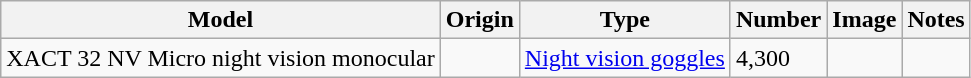<table class="wikitable">
<tr>
<th>Model</th>
<th>Origin</th>
<th>Type</th>
<th>Number</th>
<th>Image</th>
<th>Notes</th>
</tr>
<tr>
<td>XACT 32 NV Micro night vision monocular</td>
<td><small></small></td>
<td><a href='#'>Night vision goggles</a></td>
<td>4,300</td>
<td style="text-align: center; "></td>
<td></td>
</tr>
</table>
